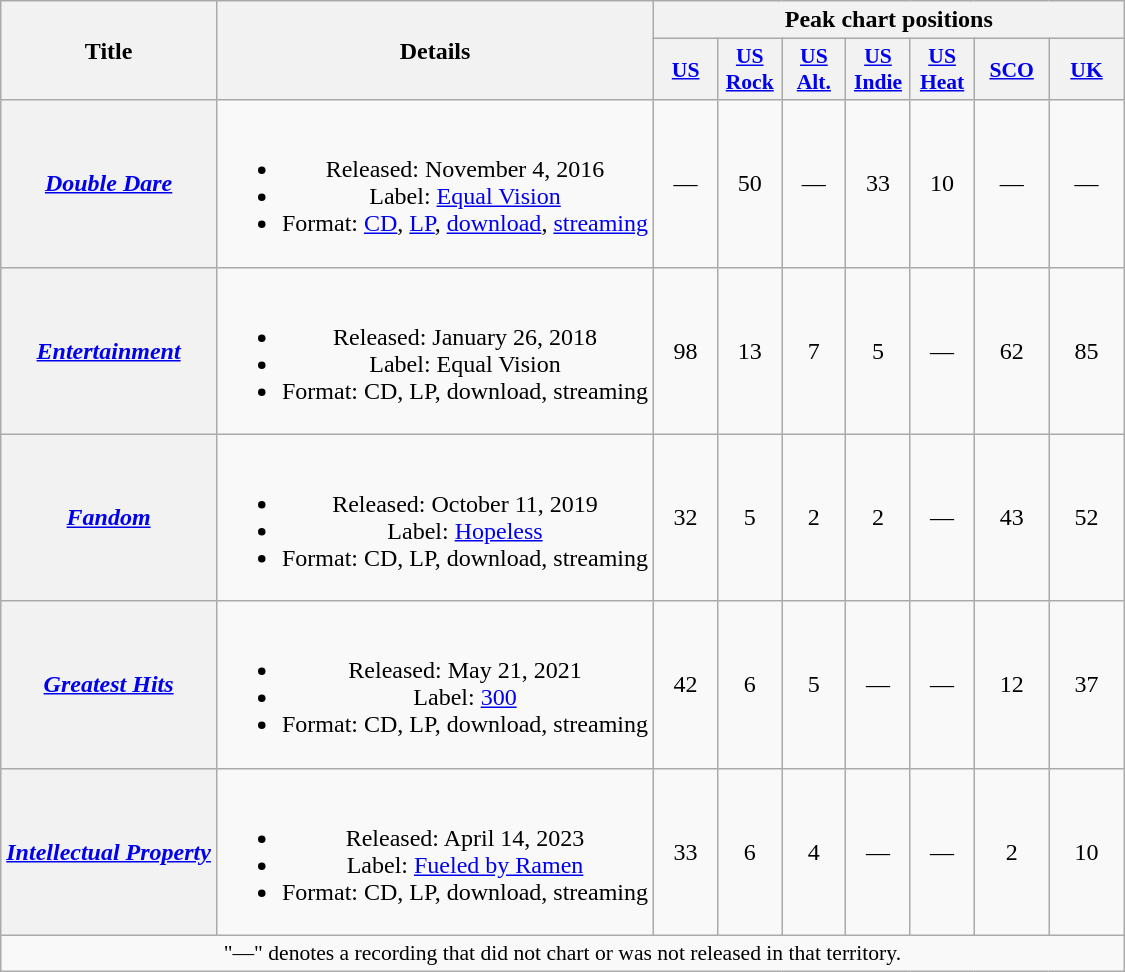<table class="wikitable plainrowheaders" style="text-align:center;">
<tr>
<th scope="col" rowspan="2">Title</th>
<th scope="col" rowspan="2">Details</th>
<th scope="col" colspan="7">Peak chart positions</th>
</tr>
<tr>
<th scope="col" style="width:2.5em;font-size:90%;"><a href='#'>US</a><br></th>
<th scope="col" style="width:2.5em;font-size:90%;"><a href='#'>US Rock</a><br></th>
<th scope="col" style="width:2.5em;font-size:90%;"><a href='#'>US Alt.</a><br></th>
<th scope="col" style="width:2.5em;font-size:90%;"><a href='#'>US Indie</a><br></th>
<th scope="col" style="width:2.5em;font-size:90%;"><a href='#'>US Heat</a><br></th>
<th scope="col" style="width:3em;font-size:90%;"><a href='#'>SCO</a><br></th>
<th scope="col" style="width:3em;font-size:90%;"><a href='#'>UK</a><br></th>
</tr>
<tr>
<th scope="row"><em><a href='#'>Double Dare</a></em></th>
<td><br><ul><li>Released: November 4, 2016</li><li>Label: <a href='#'>Equal Vision</a></li><li>Format: <a href='#'>CD</a>, <a href='#'>LP</a>, <a href='#'>download</a>, <a href='#'>streaming</a></li></ul></td>
<td>—</td>
<td>50</td>
<td>—</td>
<td>33</td>
<td>10</td>
<td>—</td>
<td>—</td>
</tr>
<tr>
<th scope="row"><em><a href='#'>Entertainment</a></em></th>
<td><br><ul><li>Released: January 26, 2018</li><li>Label: Equal Vision</li><li>Format: CD, LP, download, streaming</li></ul></td>
<td>98</td>
<td>13</td>
<td>7</td>
<td>5</td>
<td>—</td>
<td>62</td>
<td>85</td>
</tr>
<tr>
<th scope="row"><em><a href='#'>Fandom</a></em></th>
<td><br><ul><li>Released: October 11, 2019</li><li>Label: <a href='#'>Hopeless</a></li><li>Format: CD, LP, download, streaming</li></ul></td>
<td>32</td>
<td>5</td>
<td>2</td>
<td>2</td>
<td>—</td>
<td>43</td>
<td>52</td>
</tr>
<tr>
<th scope="row"><em><a href='#'>Greatest Hits</a></em></th>
<td><br><ul><li>Released: May 21, 2021</li><li>Label: <a href='#'>300</a></li><li>Format: CD, LP, download, streaming</li></ul></td>
<td>42</td>
<td>6</td>
<td>5</td>
<td>—</td>
<td>—</td>
<td>12</td>
<td>37</td>
</tr>
<tr>
<th scope="row"><em><a href='#'>Intellectual Property</a></em></th>
<td><br><ul><li>Released: April 14, 2023</li><li>Label: <a href='#'>Fueled by Ramen</a></li><li>Format: CD, LP, download, streaming</li></ul></td>
<td>33</td>
<td>6</td>
<td>4</td>
<td>—</td>
<td>—</td>
<td>2</td>
<td>10</td>
</tr>
<tr>
<td colspan="10" style="font-size:90%">"—" denotes a recording that did not chart or was not released in that territory.</td>
</tr>
</table>
